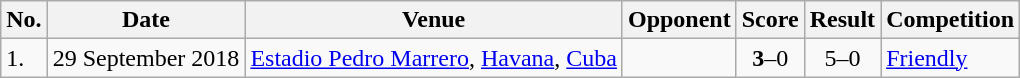<table class="wikitable" style="font-size:100%;">
<tr>
<th>No.</th>
<th>Date</th>
<th>Venue</th>
<th>Opponent</th>
<th>Score</th>
<th>Result</th>
<th>Competition</th>
</tr>
<tr>
<td>1.</td>
<td>29 September 2018</td>
<td><a href='#'>Estadio Pedro Marrero</a>, <a href='#'>Havana</a>, <a href='#'>Cuba</a></td>
<td></td>
<td align=center><strong>3</strong>–0</td>
<td align=center>5–0</td>
<td><a href='#'>Friendly</a></td>
</tr>
</table>
